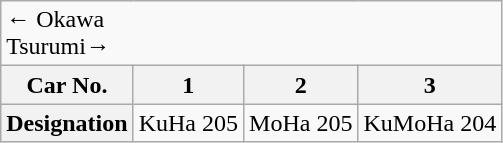<table class="wikitable">
<tr>
<td colspan="4"><div>← Okawa</div><div>Tsurumi→</div></td>
</tr>
<tr>
<th>Car No.</th>
<th>1</th>
<th>2</th>
<th>3</th>
</tr>
<tr>
<th>Designation</th>
<td>KuHa 205</td>
<td>MoHa 205</td>
<td>KuMoHa 204</td>
</tr>
</table>
